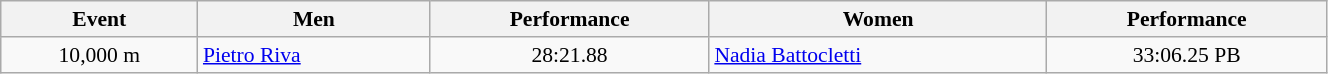<table class="wikitable" width=70% style="font-size:90%; text-align:center;">
<tr>
<th>Event</th>
<th>Men</th>
<th>Performance</th>
<th>Women</th>
<th>Performance</th>
</tr>
<tr>
<td>10,000 m</td>
<td align=left><a href='#'>Pietro Riva</a></td>
<td>28:21.88</td>
<td align=left><a href='#'>Nadia Battocletti</a></td>
<td>33:06.25 PB</td>
</tr>
</table>
